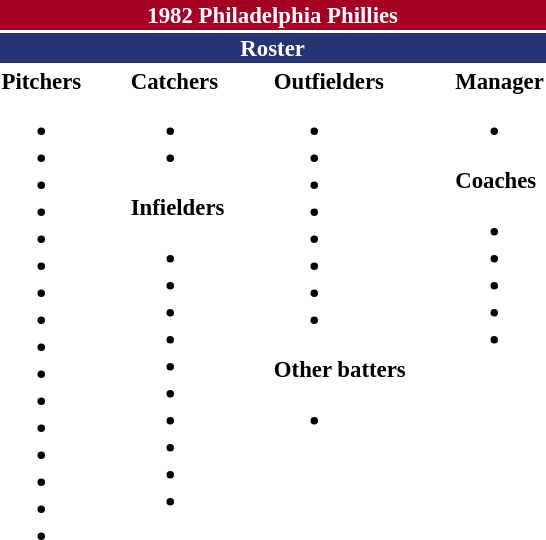<table class="toccolours" style="font-size: 95%;">
<tr>
<th colspan="10" style="background-color: #A50024; color: #FFFFFF; text-align: center;">1982 Philadelphia Phillies</th>
</tr>
<tr>
<td colspan="10" style="background-color: #263473; color: white; text-align: center;"><strong>Roster</strong></td>
</tr>
<tr>
<td valign="top"><strong>Pitchers</strong><br><ul><li></li><li></li><li></li><li></li><li></li><li></li><li></li><li></li><li></li><li></li><li></li><li></li><li></li><li></li><li></li><li></li></ul></td>
<td width="25px"></td>
<td valign="top"><strong>Catchers</strong><br><ul><li></li><li></li></ul><strong>Infielders</strong><ul><li></li><li></li><li></li><li></li><li></li><li></li><li></li><li></li><li></li><li></li></ul></td>
<td width="25px"></td>
<td valign="top"><strong>Outfielders</strong><br><ul><li></li><li></li><li></li><li></li><li></li><li></li><li></li><li></li></ul><strong>Other batters</strong><ul><li></li></ul></td>
<td width="25px"></td>
<td valign="top"><strong>Manager</strong><br><ul><li></li></ul><strong>Coaches</strong><ul><li></li><li></li><li></li><li></li><li></li></ul></td>
</tr>
<tr>
</tr>
</table>
